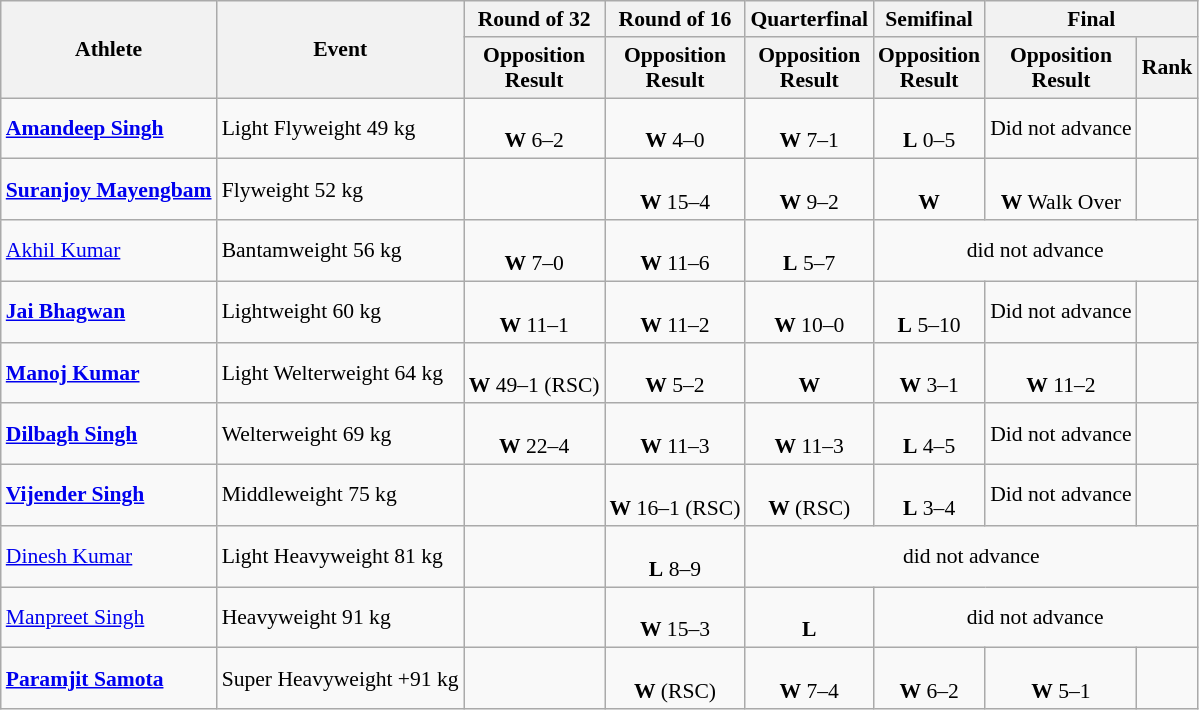<table class=wikitable style="font-size:90%">
<tr>
<th rowspan="2">Athlete</th>
<th rowspan="2">Event</th>
<th>Round of 32</th>
<th>Round of 16</th>
<th>Quarterfinal</th>
<th>Semifinal</th>
<th colspan=2>Final</th>
</tr>
<tr>
<th>Opposition<br>Result</th>
<th>Opposition<br>Result</th>
<th>Opposition<br>Result</th>
<th>Opposition<br>Result</th>
<th>Opposition<br>Result</th>
<th>Rank</th>
</tr>
<tr align=center>
<td align=left><strong><a href='#'>Amandeep Singh</a></strong></td>
<td align=left>Light Flyweight 49 kg</td>
<td><br> <strong>W</strong> 6–2</td>
<td><br> <strong>W</strong> 4–0</td>
<td><br> <strong>W</strong> 7–1</td>
<td><br> <strong>L</strong> 0–5</td>
<td>Did not advance</td>
<td></td>
</tr>
<tr align=center>
<td align=left><strong><a href='#'>Suranjoy Mayengbam</a></strong></td>
<td align=left>Flyweight 52 kg</td>
<td></td>
<td><br> <strong>W</strong> 15–4</td>
<td><br> <strong>W</strong> 9–2</td>
<td><br> <strong>W</strong></td>
<td><br> <strong>W</strong> Walk Over</td>
<td></td>
</tr>
<tr align=center>
<td align=left><a href='#'>Akhil Kumar</a></td>
<td align=left>Bantamweight 56 kg</td>
<td><br> <strong>W</strong> 7–0</td>
<td><br> <strong>W</strong> 11–6</td>
<td><br> <strong>L</strong> 5–7</td>
<td colspan=3>did not advance</td>
</tr>
<tr align=center>
<td align=left><strong><a href='#'>Jai Bhagwan</a></strong></td>
<td align=left>Lightweight 60 kg</td>
<td><br> <strong>W</strong> 11–1</td>
<td><br> <strong>W</strong> 11–2</td>
<td><br> <strong>W</strong> 10–0</td>
<td><br> <strong>L</strong> 5–10</td>
<td>Did not advance</td>
<td></td>
</tr>
<tr align=center>
<td align=left><strong><a href='#'>Manoj Kumar</a></strong></td>
<td align=left>Light Welterweight 64 kg</td>
<td><br> <strong>W</strong> 49–1 (RSC)</td>
<td><br> <strong>W</strong> 5–2</td>
<td><br> <strong>W</strong></td>
<td><br> <strong>W</strong> 3–1</td>
<td><br> <strong>W</strong> 11–2</td>
<td></td>
</tr>
<tr align=center>
<td align=left><strong><a href='#'>Dilbagh Singh</a></strong></td>
<td align=left>Welterweight 69 kg</td>
<td><br> <strong>W</strong> 22–4</td>
<td><br> <strong>W</strong> 11–3</td>
<td><br> <strong>W</strong> 11–3</td>
<td><br> <strong>L</strong> 4–5</td>
<td>Did not advance</td>
<td></td>
</tr>
<tr align=center>
<td align=left><strong><a href='#'>Vijender Singh</a></strong></td>
<td align=left>Middleweight 75 kg</td>
<td></td>
<td><br> <strong>W</strong> 16–1 (RSC)</td>
<td><br><strong>W</strong> (RSC)</td>
<td><br> <strong>L</strong> 3–4</td>
<td>Did not advance</td>
<td></td>
</tr>
<tr align=center>
<td align=left><a href='#'>Dinesh Kumar</a></td>
<td align=left>Light Heavyweight 81 kg</td>
<td></td>
<td><br> <strong>L</strong> 8–9</td>
<td colspan=4>did not advance</td>
</tr>
<tr align=center>
<td align=left><a href='#'>Manpreet Singh</a></td>
<td align=left>Heavyweight 91 kg</td>
<td></td>
<td><br> <strong>W</strong> 15–3</td>
<td><br> <strong>L</strong></td>
<td colspan=3>did not advance</td>
</tr>
<tr align=center>
<td align=left><strong><a href='#'>Paramjit Samota</a></strong></td>
<td align=left>Super Heavyweight +91 kg</td>
<td></td>
<td><br> <strong>W</strong> (RSC)</td>
<td><br><strong>W</strong> 7–4</td>
<td><br><strong>W</strong> 6–2</td>
<td> <br><strong>W</strong> 5–1</td>
<td></td>
</tr>
</table>
